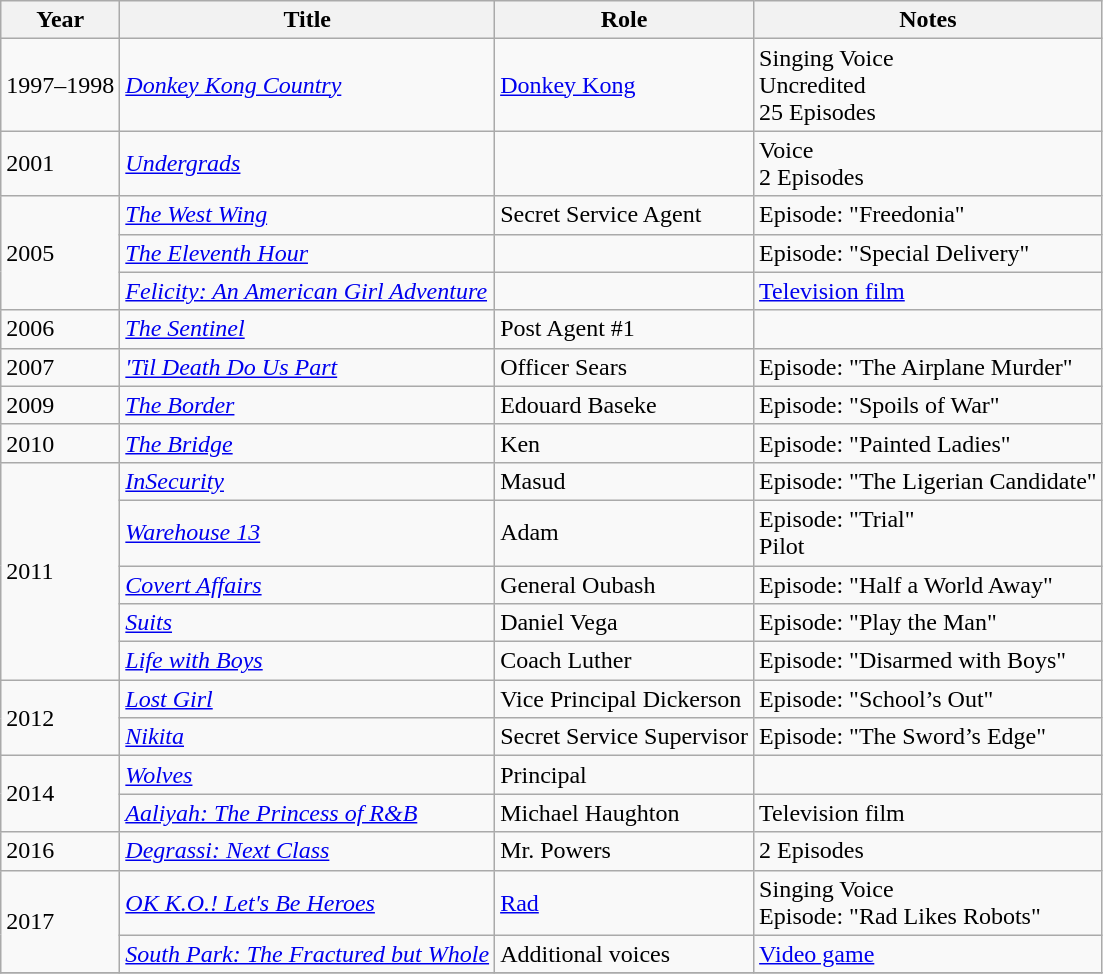<table class="wikitable sortable plainrowheaders" style="white-space:nowrap">
<tr>
<th>Year</th>
<th>Title</th>
<th>Role</th>
<th class="unsortable">Notes</th>
</tr>
<tr>
<td>1997–1998</td>
<td><em><a href='#'>Donkey Kong Country</a></em></td>
<td><a href='#'>Donkey Kong</a></td>
<td>Singing Voice <br> Uncredited<br> 25 Episodes</td>
</tr>
<tr>
<td>2001</td>
<td><em><a href='#'>Undergrads</a></em></td>
<td></td>
<td>Voice <br> 2 Episodes</td>
</tr>
<tr>
<td rowspan=3>2005</td>
<td data-sort-value="West Wing, The"><em><a href='#'>The West Wing</a></em></td>
<td>Secret Service Agent</td>
<td>Episode: "Freedonia"</td>
</tr>
<tr>
<td data-sort-value="Eleventh Hour, The"><em><a href='#'>The Eleventh Hour</a></em></td>
<td></td>
<td>Episode: "Special Delivery"</td>
</tr>
<tr>
<td><em><a href='#'>Felicity: An American Girl Adventure</a></em></td>
<td></td>
<td><a href='#'>Television film</a></td>
</tr>
<tr>
<td>2006</td>
<td data-sort-value="Sentinel, The"><em><a href='#'>The Sentinel</a></em></td>
<td>Post Agent #1</td>
<td></td>
</tr>
<tr>
<td>2007</td>
<td data-sort-value="Til Death Do Us Part"><em><a href='#'>'Til Death Do Us Part</a></em></td>
<td>Officer Sears</td>
<td>Episode: "The Airplane Murder"</td>
</tr>
<tr>
<td>2009</td>
<td data-sort-value="Border, The"><em><a href='#'>The Border</a></em></td>
<td>Edouard Baseke</td>
<td>Episode: "Spoils of War"</td>
</tr>
<tr>
<td>2010</td>
<td data-sort-value="Bridge, The"><em><a href='#'>The Bridge</a></em></td>
<td>Ken</td>
<td>Episode: "Painted Ladies"</td>
</tr>
<tr>
<td rowspan=5>2011</td>
<td><em><a href='#'>InSecurity</a></em></td>
<td>Masud</td>
<td>Episode: "The Ligerian Candidate"</td>
</tr>
<tr>
<td><em><a href='#'>Warehouse 13</a></em></td>
<td>Adam</td>
<td>Episode: "Trial" <br> Pilot</td>
</tr>
<tr>
<td><em><a href='#'>Covert Affairs</a></em></td>
<td>General Oubash</td>
<td>Episode: "Half a World Away"</td>
</tr>
<tr>
<td><em><a href='#'>Suits</a></em></td>
<td>Daniel Vega</td>
<td>Episode: "Play the Man"</td>
</tr>
<tr>
<td><em><a href='#'>Life with Boys</a></em></td>
<td>Coach Luther</td>
<td>Episode: "Disarmed with Boys"</td>
</tr>
<tr>
<td rowspan=2>2012</td>
<td><em><a href='#'>Lost Girl</a></em></td>
<td>Vice Principal Dickerson</td>
<td>Episode: "School’s Out"</td>
</tr>
<tr>
<td><em><a href='#'>Nikita</a></em></td>
<td>Secret Service Supervisor</td>
<td>Episode: "The Sword’s Edge"</td>
</tr>
<tr>
<td rowspan=2>2014</td>
<td><em><a href='#'>Wolves</a></em></td>
<td>Principal</td>
<td></td>
</tr>
<tr>
<td><em><a href='#'>Aaliyah: The Princess of R&B</a></em></td>
<td>Michael Haughton</td>
<td>Television film</td>
</tr>
<tr>
<td>2016</td>
<td><em><a href='#'>Degrassi: Next Class</a></em></td>
<td>Mr. Powers</td>
<td>2 Episodes</td>
</tr>
<tr>
<td rowspan=2>2017</td>
<td><em><a href='#'>OK K.O.! Let's Be Heroes</a></em></td>
<td><a href='#'>Rad</a></td>
<td>Singing Voice <br>Episode: "Rad Likes Robots"</td>
</tr>
<tr>
<td><em><a href='#'>South Park: The Fractured but Whole</a></em></td>
<td>Additional voices</td>
<td><a href='#'>Video game</a></td>
</tr>
<tr>
</tr>
</table>
